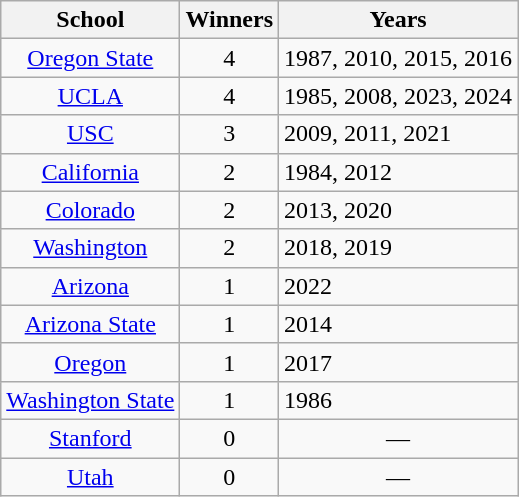<table class=wikitable>
<tr>
<th>School</th>
<th>Winners</th>
<th>Years</th>
</tr>
<tr>
<td align=center><a href='#'>Oregon State</a></td>
<td align=center>4</td>
<td>1987, 2010, 2015, 2016</td>
</tr>
<tr>
<td align=center><a href='#'>UCLA</a></td>
<td align=center>4</td>
<td>1985, 2008, 2023, 2024</td>
</tr>
<tr>
<td align=center><a href='#'>USC</a></td>
<td align=center>3</td>
<td>2009, 2011, 2021</td>
</tr>
<tr>
<td align=center><a href='#'>California</a></td>
<td align=center>2</td>
<td>1984, 2012</td>
</tr>
<tr>
<td align=center><a href='#'>Colorado</a></td>
<td align=center>2</td>
<td>2013, 2020</td>
</tr>
<tr>
<td align=center><a href='#'>Washington</a></td>
<td align=center>2</td>
<td>2018, 2019</td>
</tr>
<tr>
<td align=center><a href='#'>Arizona</a></td>
<td align=center>1</td>
<td>2022</td>
</tr>
<tr>
<td align=center><a href='#'>Arizona State</a></td>
<td align=center>1</td>
<td>2014</td>
</tr>
<tr>
<td align=center><a href='#'>Oregon</a></td>
<td align=center>1</td>
<td>2017</td>
</tr>
<tr>
<td align=center><a href='#'>Washington State</a></td>
<td align=center>1</td>
<td>1986</td>
</tr>
<tr>
<td align=center><a href='#'>Stanford</a></td>
<td align=center>0</td>
<td align=center>—</td>
</tr>
<tr>
<td align=center><a href='#'>Utah</a></td>
<td align=center>0</td>
<td align=center>—</td>
</tr>
</table>
